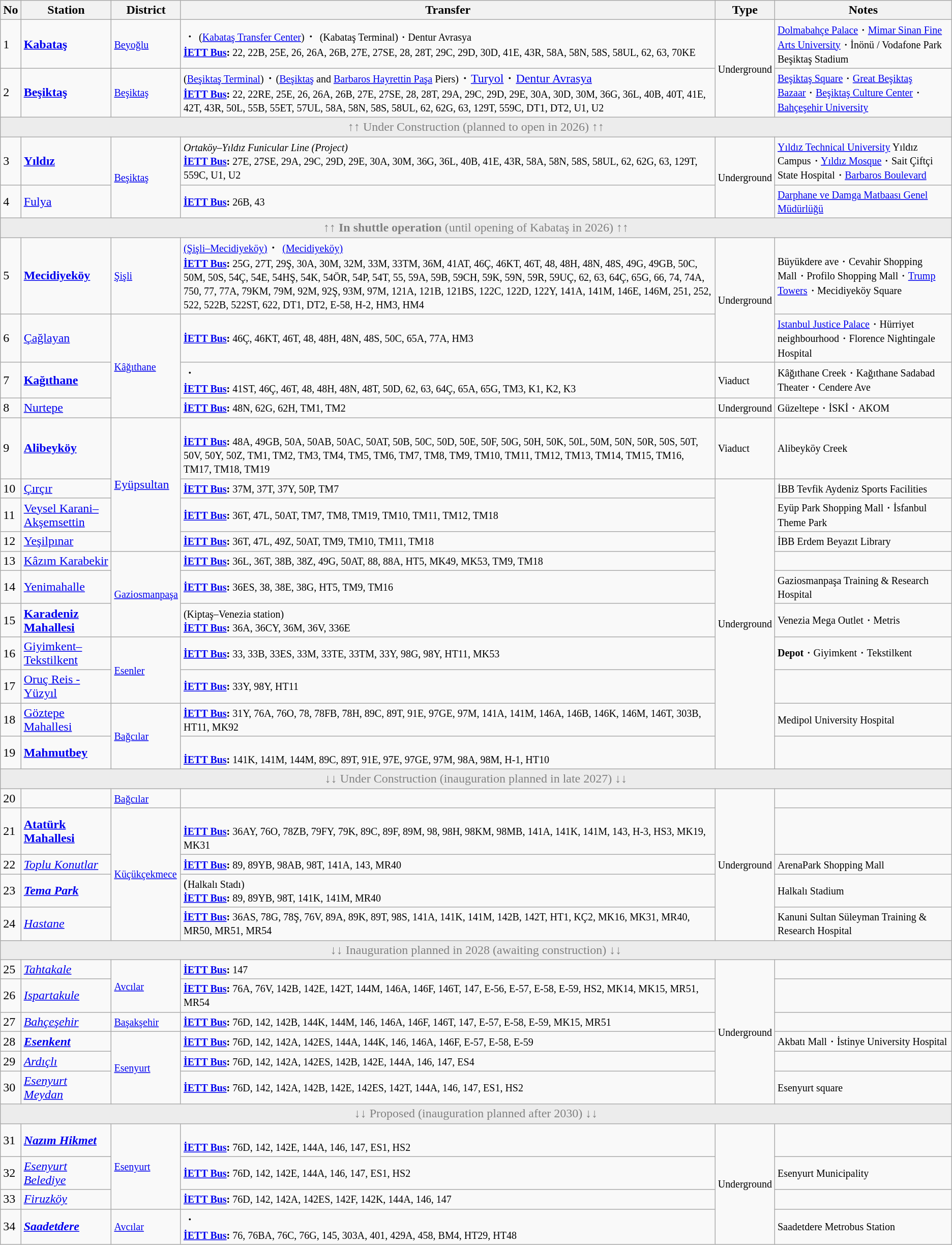<table class="wikitable">
<tr>
<th>No</th>
<th>Station</th>
<th>District</th>
<th>Transfer</th>
<th>Type</th>
<th>Notes</th>
</tr>
<tr>
<td>1</td>
<td><a href='#'><strong>Kabataş</strong></a></td>
<td><small><a href='#'>Beyoğlu</a></small></td>
<td>・ <small>(<a href='#'>Kabataş Transfer Center</a>)</small>・ <small>(Kabataş Terminal)・Dentur Avrasya</small><br><small><strong><a href='#'>İETT Bus</a>:</strong> 22, 22B, 25E, 26, 26A, 26B, 27E, 27SE, 28, 28T, 29C, 29D, 30D, 41E, 43R, 58A, 58N, 58S, 58UL, 62, 63, 70KE</small></td>
<td rowspan="2"><small>Underground</small></td>
<td><small><a href='#'>Dolmabahçe Palace</a>・<a href='#'>Mimar Sinan Fine Arts University</a>・İnönü / Vodafone Park Beşiktaş Stadium</small></td>
</tr>
<tr>
<td>2</td>
<td><a href='#'><strong>Beşiktaş</strong></a></td>
<td><small><a href='#'>Beşiktaş</a></small></td>
<td> <small>(<a href='#'>Beşiktaş Terminal</a>)</small>・<small>(<a href='#'>Beşiktaş</a> and <a href='#'>Barbaros Hayrettin Paşa</a> Piers)</small>・<a href='#'>Turyol</a>・<a href='#'>Dentur Avrasya</a><br><small><strong><a href='#'>İETT Bus</a>:</strong> 22, 22RE, 25E, 26, 26A, 26B, 27E, 27SE, 28, 28T, 29A, 29C, 29D, 29E, 30A, 30D, 30M, 36G, 36L, 40B, 40T, 41E, 42T, 43R, 50L, 55B, 55ET, 57UL, 58A, 58N, 58S, 58UL, 62, 62G, 63, 129T, 559C, DT1, DT2, U1, U2</small></td>
<td><small><a href='#'>Beşiktaş Square</a>・<a href='#'>Great Beşiktaş Bazaar</a>・<a href='#'>Beşiktaş Culture Center</a>・<a href='#'>Bahçeşehir University</a></small></td>
</tr>
<tr>
<td colspan="6" style="background: #ececec; color: grey; vertical-align: middle; text-align:center">↑↑ Under Construction (planned to open in 2026) ↑↑</td>
</tr>
<tr>
<td>3</td>
<td><a href='#'><strong>Yıldız</strong></a></td>
<td rowspan="2"><small><a href='#'>Beşiktaş</a></small></td>
<td><em><small>Ortaköy–Yıldız Funicular Line (Project)</small></em><br><small><strong><a href='#'>İETT Bus</a>:</strong> 27E, 27SE, 29A, 29C, 29D, 29E, 30A, 30M, 36G, 36L, 40B, 41E, 43R, 58A, 58N, 58S, 58UL, 62, 62G, 63, 129T, 559C, U1, U2</small></td>
<td rowspan="2"><small>Underground</small></td>
<td><small><a href='#'>Yıldız Technical University</a> Yıldız Campus・<a href='#'>Yıldız Mosque</a>・Sait Çiftçi State Hospital・<a href='#'>Barbaros Boulevard</a></small></td>
</tr>
<tr>
<td>4</td>
<td><a href='#'>Fulya</a></td>
<td><small><strong><a href='#'>İETT Bus</a>:</strong> 26B, 43</small></td>
<td><small><a href='#'>Darphane ve Damga Matbaası Genel Müdürlüğü</a></small></td>
</tr>
<tr>
<td colspan="6" style="background: #ececec; color: grey; vertical-align: middle; text-align:center">↑↑ <strong>In shuttle operation</strong> (until opening of Kabataş in 2026) ↑↑</td>
</tr>
<tr>
<td>5</td>
<td><a href='#'><strong>Mecidiyeköy</strong></a></td>
<td><small><a href='#'>Şişli</a></small></td>
<td> <small><a href='#'>(Şişli–Mecidiyeköy)</a></small>・ <small><a href='#'>(Mecidiyeköy)</a></small><br><small><strong><a href='#'>İETT Bus</a>:</strong> 25G, 27T, 29Ş, 30A, 30M, 32M, 33M, 33TM, 36M, 41AT, 46Ç, 46KT, 46T, 48, 48H, 48N, 48S, 49G, 49GB, 50C, 50M, 50S, 54Ç, 54E, 54HŞ, 54K, 54ÖR, 54P, 54T, 55, 59A, 59B, 59CH, 59K, 59N, 59R, 59UÇ, 62, 63, 64Ç, 65G, 66, 74, 74A, 750, 77, 77A, 79KM, 79M, 92M, 92Ş, 93M, 97M, 121A, 121B, 121BS, 122C, 122D, 122Y, 141A, 141M, 146E, 146M, 251, 252, 522, 522B, 522ST, 622, DT1, DT2, E-58, H-2, HM3, HM4</small></td>
<td rowspan="2"><small>Underground</small></td>
<td><small>Büyükdere ave・Cevahir Shopping Mall・Profilo Shopping Mall・<a href='#'>Trump Towers</a>・Mecidiyeköy Square</small></td>
</tr>
<tr>
<td>6</td>
<td><a href='#'>Çağlayan</a></td>
<td rowspan="3"><small><a href='#'>Kâğıthane</a></small></td>
<td><small><strong><a href='#'>İETT Bus</a>:</strong> 46Ç, 46KT, 46T, 48, 48H, 48N, 48S, 50C, 65A, 77A, HM3</small></td>
<td><small><a href='#'>Istanbul Justice Palace</a>・Hürriyet neighbourhood・Florence Nightingale Hospital</small></td>
</tr>
<tr>
<td>7</td>
<td><a href='#'><strong>Kağıthane</strong></a></td>
<td>・<br><small><strong><a href='#'>İETT Bus</a>:</strong> 41ST, 46Ç, 46T, 48, 48H, 48N, 48T, 50D, 62, 63, 64Ç, 65A, 65G, TM3, K1, K2, K3</small></td>
<td><small>Viaduct</small></td>
<td><small>Kâğıthane Creek・Kağıthane Sadabad Theater・Cendere Ave</small></td>
</tr>
<tr>
<td>8</td>
<td><a href='#'>Nurtepe</a></td>
<td><small><strong><a href='#'>İETT Bus</a>:</strong> 48N, 62G, 62H, TM1, TM2</small></td>
<td><small>Underground</small></td>
<td><small>Güzeltepe・İSKİ・AKOM</small></td>
</tr>
<tr>
<td>9</td>
<td><a href='#'><strong>Alibeyköy</strong></a></td>
<td rowspan="4"><a href='#'>Eyüpsultan</a></td>
<td><br><small><strong><a href='#'>İETT Bus</a>:</strong> 48A, 49GB, 50A, 50AB, 50AC, 50AT, 50B, 50C, 50D, 50E, 50F, 50G, 50H, 50K, 50L, 50M, 50N, 50R, 50S, 50T, 50V, 50Y, 50Z, TM1, TM2, TM3, TM4, TM5, TM6, TM7, TM8, TM9, TM10, TM11, TM12, TM13, TM14, TM15, TM16, TM17, TM18, TM19</small></td>
<td><small>Viaduct</small></td>
<td><small>Alibeyköy Creek</small></td>
</tr>
<tr>
<td>10</td>
<td><a href='#'>Çırçır</a></td>
<td><small><strong><a href='#'>İETT Bus</a>:</strong> 37M, 37T, 37Y, 50P, TM7</small></td>
<td rowspan="10"><small>Underground</small></td>
<td><small>İBB Tevfik Aydeniz Sports Facilities</small></td>
</tr>
<tr>
<td>11</td>
<td><a href='#'>Veysel Karani–Akşemsettin</a></td>
<td><small><strong><a href='#'>İETT Bus</a>:</strong> 36T, 47L, 50AT, TM7, TM8, TM19, TM10, TM11, TM12, TM18</small></td>
<td><small>Eyüp Park Shopping Mall・İsfanbul Theme Park</small></td>
</tr>
<tr>
<td>12</td>
<td><a href='#'>Yeşilpınar</a></td>
<td><small><strong><a href='#'>İETT Bus</a>:</strong> 36T, 47L, 49Z, 50AT, TM9, TM10, TM11, TM18</small></td>
<td><small>İBB Erdem Beyazıt Library</small></td>
</tr>
<tr>
<td>13</td>
<td><a href='#'>Kâzım Karabekir</a></td>
<td rowspan="3"><small><a href='#'>Gaziosmanpaşa</a></small></td>
<td><small><strong><a href='#'>İETT Bus</a>:</strong> 36L, 36T, 38B, 38Z, 49G, 50AT, 88, 88A, HT5, MK49, MK53, TM9, TM18</small></td>
<td></td>
</tr>
<tr>
<td>14</td>
<td><a href='#'>Yenimahalle</a></td>
<td><small><strong><a href='#'>İETT Bus</a>:</strong> 36ES, 38, 38E, 38G, HT5, TM9, TM16</small></td>
<td><small>Gaziosmanpaşa Training & Research Hospital</small></td>
</tr>
<tr>
<td>15</td>
<td><a href='#'><strong>Karadeniz Mahallesi</strong></a></td>
<td> <small>(Kiptaş–Venezia station)</small><br><small><strong><a href='#'>İETT Bus</a>:</strong> 36A, 36CY, 36M, 36V, 336E</small></td>
<td><small>Venezia Mega Outlet・Metris</small></td>
</tr>
<tr>
<td>16</td>
<td><a href='#'>Giyimkent–Tekstilkent</a></td>
<td rowspan="2"><small><a href='#'>Esenler</a></small></td>
<td><small><strong><a href='#'>İETT Bus</a>:</strong> 33, 33B, 33ES, 33M, 33TE, 33TM, 33Y, 98G, 98Y, HT11, MK53</small></td>
<td><small><strong>Depot</strong>・Giyimkent・Tekstilkent</small></td>
</tr>
<tr>
<td>17</td>
<td><a href='#'>Oruç Reis - Yüzyıl</a></td>
<td><small><strong><a href='#'>İETT Bus</a>:</strong> 33Y, 98Y, HT11</small></td>
<td></td>
</tr>
<tr>
<td>18</td>
<td><a href='#'>Göztepe Mahallesi</a></td>
<td rowspan="2"><small><a href='#'>Bağcılar</a></small></td>
<td><small><strong><a href='#'>İETT Bus</a>:</strong> 31Y, 76A, 76O, 78, 78FB, 78H, 89C, 89T, 91E, 97GE, 97M, 141A, 141M, 146A, 146B, 146K, 146M, 146T, 303B, HT11, MK92</small></td>
<td><small>Medipol University Hospital</small></td>
</tr>
<tr>
<td>19</td>
<td><a href='#'><strong>Mahmutbey</strong></a></td>
<td><br><small><strong><a href='#'>İETT Bus</a>:</strong> 141K, 141M, 144M, 89C, 89T, 91E, 97E, 97GE, 97M, 98A, 98M, H-1, HT10</small></td>
<td></td>
</tr>
<tr>
<td colspan="6" style="background: #ececec; color: grey; vertical-align: middle; text-align:center ">↓↓ Under Construction (inauguration planned in late 2027) ↓↓</td>
</tr>
<tr>
<td>20</td>
<td><em></em></td>
<td><small><a href='#'>Bağcılar</a></small></td>
<td></td>
<td rowspan="5"><small>Underground</small></td>
<td></td>
</tr>
<tr>
<td>21</td>
<td><a href='#'><strong>Atatürk Mahallesi</strong></a></td>
<td rowspan="4"><small><a href='#'>Küçükçekmece</a></small></td>
<td><br><small><strong><a href='#'>İETT Bus</a>:</strong> 36AY, 76O, 78ZB, 79FY, 79K, 89C, 89F, 89M, 98, 98H, 98KM, 98MB, 141A, 141K, 141M, 143, H-3, HS3, MK19, MK31</small></td>
<td></td>
</tr>
<tr>
<td>22</td>
<td><em><a href='#'>Toplu Konutlar</a></em></td>
<td><small><strong><a href='#'>İETT Bus</a>:</strong>  89, 89YB, 98AB, 98T, 141A, 143, MR40</small></td>
<td><small>ArenaPark Shopping Mall</small></td>
</tr>
<tr>
<td>23</td>
<td><em><a href='#'><strong>Tema Park</strong></a></em></td>
<td> (<small>Halkalı Stadı)</small><br><small><strong><a href='#'>İETT Bus</a>:</strong> 89, 89YB, 98T, 141K, 141M, MR40</small></td>
<td><small>Halkalı Stadium</small></td>
</tr>
<tr>
<td>24</td>
<td><em><a href='#'>Hastane</a></em></td>
<td><small><strong><a href='#'>İETT Bus</a>:</strong> 36AS, 78G, 78Ş, 76V, 89A, 89K, 89T, 98S, 141A, 141K, 141M, 142B, 142T, HT1, KÇ2, MK16, MK31, MR40, MR50, MR51, MR54</small></td>
<td><small>Kanuni Sultan Süleyman Training & Research Hospital</small></td>
</tr>
<tr>
<td colspan="6" style="background: #ececec; color: grey; vertical-align: middle; text-align:center ">↓↓ Inauguration planned in 2028 (awaiting construction)  ↓↓</td>
</tr>
<tr>
<td>25</td>
<td><em><a href='#'>Tahtakale</a></em></td>
<td rowspan="2"><small><a href='#'>Avcılar</a></small></td>
<td><small><strong><a href='#'>İETT Bus</a>:</strong> 147</small></td>
<td rowspan="6"><small>Underground</small></td>
<td></td>
</tr>
<tr>
<td>26</td>
<td><em><a href='#'>Ispartakule</a></em></td>
<td><small><strong><a href='#'>İETT Bus</a>:</strong> 76A, 76V, 142B, 142E, 142T, 144M, 146A, 146F, 146T, 147, E-56, E-57, E-58, E-59, HS2, MK14, MK15, MR51, MR54</small></td>
<td></td>
</tr>
<tr>
<td>27</td>
<td><em><a href='#'>Bahçeşehir</a></em></td>
<td><small><a href='#'>Başakşehir</a></small></td>
<td><small><strong><a href='#'>İETT Bus</a>:</strong> 76D, 142, 142B, 144K, 144M, 146, 146A, 146F, 146T, 147, E-57, E-58, E-59, MK15, MR51</small></td>
<td></td>
</tr>
<tr>
<td>28</td>
<td><em><a href='#'><strong>Esenkent</strong></a></em></td>
<td rowspan="3"><small><a href='#'>Esenyurt</a></small></td>
<td><small><strong><a href='#'>İETT Bus</a>:</strong> 76D, 142, 142A, 142ES, 144A, 144K, 146, 146A, 146F, E-57, E-58, E-59</small></td>
<td><small>Akbatı Mall・İstinye University Hospital</small></td>
</tr>
<tr>
<td>29</td>
<td><em><a href='#'>Ardıçlı</a></em></td>
<td><small><strong><a href='#'>İETT Bus</a>:</strong> 76D, 142, 142A, 142ES, 142B, 142E, 144A, 146, 147, ES4</small></td>
<td></td>
</tr>
<tr>
<td>30</td>
<td><em><a href='#'>Esenyurt Meydan</a></em></td>
<td><small><strong><a href='#'>İETT Bus</a>:</strong> 76D, 142, 142A, 142B, 142E, 142ES, 142T, 144A, 146, 147, ES1, HS2</small></td>
<td><small>Esenyurt square</small></td>
</tr>
<tr>
<td colspan="6" style="background: #ececec; color: grey; vertical-align: middle; text-align:center ">↓↓ Proposed (inauguration planned after 2030) ↓↓</td>
</tr>
<tr>
<td>31</td>
<td><em><a href='#'><strong>Nazım Hikmet</strong></a></em></td>
<td rowspan="3"><small><a href='#'>Esenyurt</a></small></td>
<td><br><small><strong><a href='#'>İETT Bus</a>:</strong> 76D, 142, 142E, 144A, 146, 147, ES1, HS2</small></td>
<td rowspan="4"><small>Underground</small></td>
<td></td>
</tr>
<tr>
<td>32</td>
<td><em><a href='#'>Esenyurt Belediye</a></em></td>
<td><small><strong><a href='#'>İETT Bus</a>:</strong> 76D, 142, 142E, 144A, 146, 147, ES1, HS2</small></td>
<td><small>Esenyurt Municipality</small></td>
</tr>
<tr>
<td>33</td>
<td><em><a href='#'>Firuzköy</a></em></td>
<td><small><strong><a href='#'>İETT Bus</a>:</strong> 76D, 142, 142A, 142ES, 142F, 142K, 144A, 146, 147</small></td>
<td></td>
</tr>
<tr>
<td>34</td>
<td><em><a href='#'><strong>Saadetdere</strong></a></em></td>
<td><small><a href='#'>Avcılar</a></small></td>
<td>・<br><small><strong><a href='#'>İETT Bus</a>:</strong> 76, 76BA, 76C, 76G, 145, 303A, 401, 429A, 458, BM4, HT29, HT48</small></td>
<td><small>Saadetdere Metrobus Station</small></td>
</tr>
</table>
